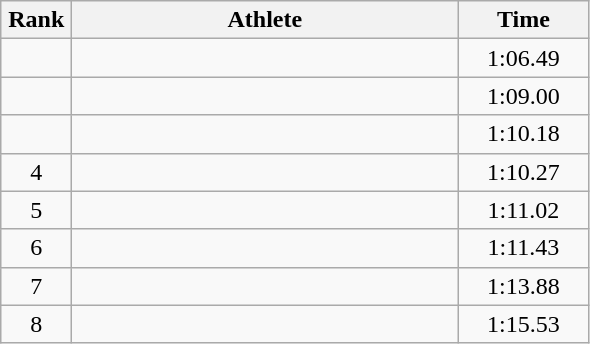<table class=wikitable style="text-align:center">
<tr>
<th width=40>Rank</th>
<th width=250>Athlete</th>
<th width=80>Time</th>
</tr>
<tr>
<td></td>
<td align=left></td>
<td>1:06.49</td>
</tr>
<tr>
<td></td>
<td align=left></td>
<td>1:09.00</td>
</tr>
<tr>
<td></td>
<td align=left></td>
<td>1:10.18</td>
</tr>
<tr>
<td>4</td>
<td align=left></td>
<td>1:10.27</td>
</tr>
<tr>
<td>5</td>
<td align=left></td>
<td>1:11.02</td>
</tr>
<tr>
<td>6</td>
<td align=left></td>
<td>1:11.43</td>
</tr>
<tr>
<td>7</td>
<td align=left></td>
<td>1:13.88</td>
</tr>
<tr>
<td>8</td>
<td align=left></td>
<td>1:15.53</td>
</tr>
</table>
